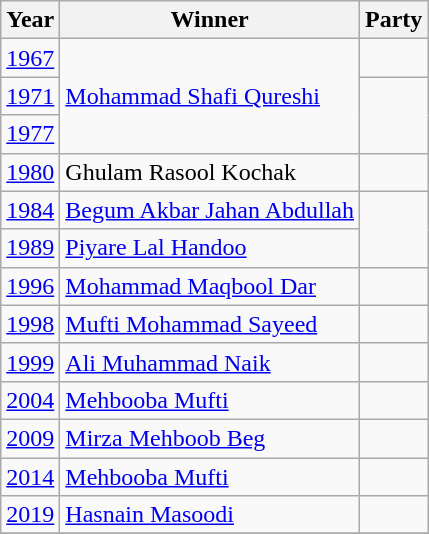<table class="wikitable">
<tr>
<th>Year</th>
<th>Winner</th>
<th colspan=2>Party</th>
</tr>
<tr>
<td><a href='#'>1967</a></td>
<td rowspan="3"><a href='#'>Mohammad Shafi Qureshi</a></td>
<td></td>
</tr>
<tr>
<td><a href='#'>1971</a></td>
</tr>
<tr>
<td><a href='#'>1977</a></td>
</tr>
<tr>
<td><a href='#'>1980</a></td>
<td>Ghulam Rasool Kochak</td>
<td></td>
</tr>
<tr>
<td><a href='#'>1984</a></td>
<td><a href='#'>Begum Akbar Jahan Abdullah</a></td>
</tr>
<tr>
<td><a href='#'>1989</a></td>
<td><a href='#'>Piyare Lal Handoo</a></td>
</tr>
<tr>
<td><a href='#'>1996</a></td>
<td><a href='#'>Mohammad Maqbool Dar</a></td>
<td></td>
</tr>
<tr>
<td><a href='#'>1998</a></td>
<td><a href='#'>Mufti Mohammad Sayeed</a></td>
<td></td>
</tr>
<tr>
<td><a href='#'>1999</a></td>
<td><a href='#'>Ali Muhammad Naik</a></td>
<td></td>
</tr>
<tr>
<td><a href='#'>2004</a></td>
<td><a href='#'>Mehbooba Mufti</a></td>
<td></td>
</tr>
<tr>
<td><a href='#'>2009</a></td>
<td><a href='#'>Mirza Mehboob Beg</a></td>
<td></td>
</tr>
<tr>
<td><a href='#'>2014</a></td>
<td><a href='#'>Mehbooba Mufti</a></td>
<td></td>
</tr>
<tr>
<td><a href='#'>2019</a></td>
<td><a href='#'>Hasnain Masoodi</a></td>
<td></td>
</tr>
<tr>
</tr>
</table>
